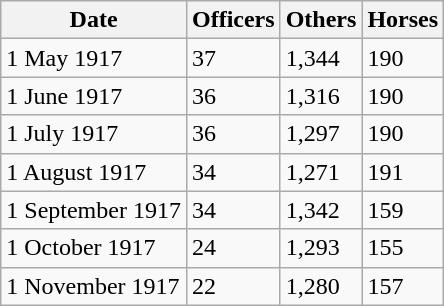<table class="wikitable">
<tr>
<th>Date</th>
<th>Officers</th>
<th>Others</th>
<th>Horses</th>
</tr>
<tr>
<td>1 May 1917</td>
<td>37</td>
<td>1,344</td>
<td>190</td>
</tr>
<tr>
<td>1 June 1917</td>
<td>36</td>
<td>1,316</td>
<td>190</td>
</tr>
<tr>
<td>1 July 1917</td>
<td>36</td>
<td>1,297</td>
<td>190</td>
</tr>
<tr>
<td>1 August 1917</td>
<td>34</td>
<td>1,271</td>
<td>191</td>
</tr>
<tr>
<td>1 September 1917</td>
<td>34</td>
<td>1,342</td>
<td>159</td>
</tr>
<tr>
<td>1 October 1917</td>
<td>24</td>
<td>1,293</td>
<td>155</td>
</tr>
<tr>
<td>1 November 1917</td>
<td>22</td>
<td>1,280</td>
<td>157</td>
</tr>
</table>
